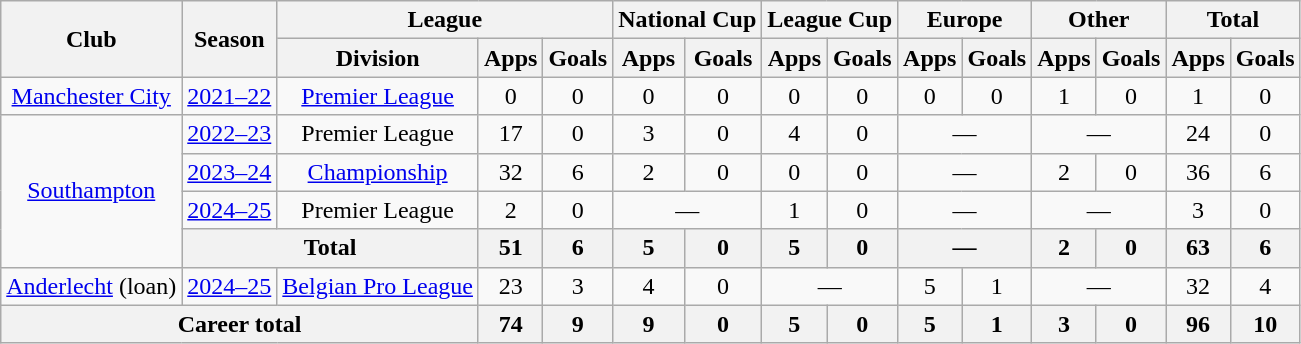<table class="wikitable" style="text-align: center;">
<tr>
<th rowspan="2">Club</th>
<th rowspan="2">Season</th>
<th colspan="3">League</th>
<th colspan="2">National Cup</th>
<th colspan="2">League Cup</th>
<th colspan="2">Europe</th>
<th colspan="2">Other</th>
<th colspan="2">Total</th>
</tr>
<tr>
<th>Division</th>
<th>Apps</th>
<th>Goals</th>
<th>Apps</th>
<th>Goals</th>
<th>Apps</th>
<th>Goals</th>
<th>Apps</th>
<th>Goals</th>
<th>Apps</th>
<th>Goals</th>
<th>Apps</th>
<th>Goals</th>
</tr>
<tr>
<td><a href='#'>Manchester City</a></td>
<td><a href='#'>2021–22</a></td>
<td><a href='#'>Premier League</a></td>
<td>0</td>
<td>0</td>
<td>0</td>
<td>0</td>
<td>0</td>
<td>0</td>
<td>0</td>
<td>0</td>
<td>1</td>
<td>0</td>
<td>1</td>
<td>0</td>
</tr>
<tr>
<td rowspan="4"><a href='#'>Southampton</a></td>
<td><a href='#'>2022–23</a></td>
<td>Premier League</td>
<td>17</td>
<td>0</td>
<td>3</td>
<td>0</td>
<td>4</td>
<td>0</td>
<td colspan="2">—</td>
<td colspan="2">—</td>
<td>24</td>
<td>0</td>
</tr>
<tr>
<td><a href='#'>2023–24</a></td>
<td><a href='#'>Championship</a></td>
<td>32</td>
<td>6</td>
<td>2</td>
<td>0</td>
<td>0</td>
<td>0</td>
<td colspan="2">—</td>
<td>2</td>
<td>0</td>
<td>36</td>
<td>6</td>
</tr>
<tr>
<td><a href='#'>2024–25</a></td>
<td>Premier League</td>
<td>2</td>
<td>0</td>
<td colspan="2">—</td>
<td>1</td>
<td>0</td>
<td colspan="2">—</td>
<td colspan="2">—</td>
<td>3</td>
<td>0</td>
</tr>
<tr>
<th colspan="2">Total</th>
<th>51</th>
<th>6</th>
<th>5</th>
<th>0</th>
<th>5</th>
<th>0</th>
<th colspan="2">—</th>
<th>2</th>
<th>0</th>
<th>63</th>
<th>6</th>
</tr>
<tr>
<td><a href='#'>Anderlecht</a> (loan)</td>
<td><a href='#'>2024–25</a></td>
<td><a href='#'>Belgian Pro League</a></td>
<td>23</td>
<td>3</td>
<td>4</td>
<td>0</td>
<td colspan="2">—</td>
<td>5</td>
<td>1</td>
<td colspan="2">—</td>
<td>32</td>
<td>4</td>
</tr>
<tr>
<th colspan="3">Career total</th>
<th>74</th>
<th>9</th>
<th>9</th>
<th>0</th>
<th>5</th>
<th>0</th>
<th>5</th>
<th>1</th>
<th>3</th>
<th>0</th>
<th>96</th>
<th>10</th>
</tr>
</table>
